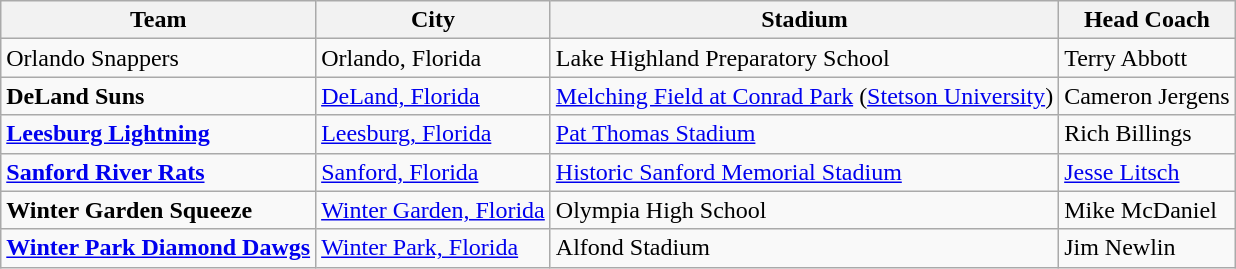<table class="wikitable">
<tr>
<th>Team</th>
<th>City</th>
<th>Stadium</th>
<th>Head Coach</th>
</tr>
<tr>
<td>Orlando Snappers</td>
<td>Orlando, Florida</td>
<td>Lake Highland Preparatory School</td>
<td>Terry Abbott</td>
</tr>
<tr>
<td><strong>DeLand Suns</strong></td>
<td><a href='#'>DeLand, Florida</a></td>
<td><a href='#'>Melching Field at Conrad Park</a> (<a href='#'>Stetson University</a>)</td>
<td>Cameron Jergens</td>
</tr>
<tr>
<td><strong><a href='#'>Leesburg Lightning</a></strong></td>
<td><a href='#'>Leesburg, Florida</a></td>
<td><a href='#'>Pat Thomas Stadium</a></td>
<td>Rich Billings</td>
</tr>
<tr>
<td><strong><a href='#'>Sanford River Rats</a></strong></td>
<td><a href='#'>Sanford, Florida</a></td>
<td><a href='#'>Historic Sanford Memorial Stadium</a></td>
<td><a href='#'>Jesse Litsch</a></td>
</tr>
<tr>
<td><strong>Winter Garden Squeeze</strong></td>
<td><a href='#'>Winter Garden, Florida</a></td>
<td>Olympia High School</td>
<td>Mike McDaniel</td>
</tr>
<tr>
<td><strong><a href='#'>Winter Park Diamond Dawgs</a></strong></td>
<td><a href='#'>Winter Park, Florida</a></td>
<td>Alfond Stadium</td>
<td>Jim Newlin</td>
</tr>
</table>
